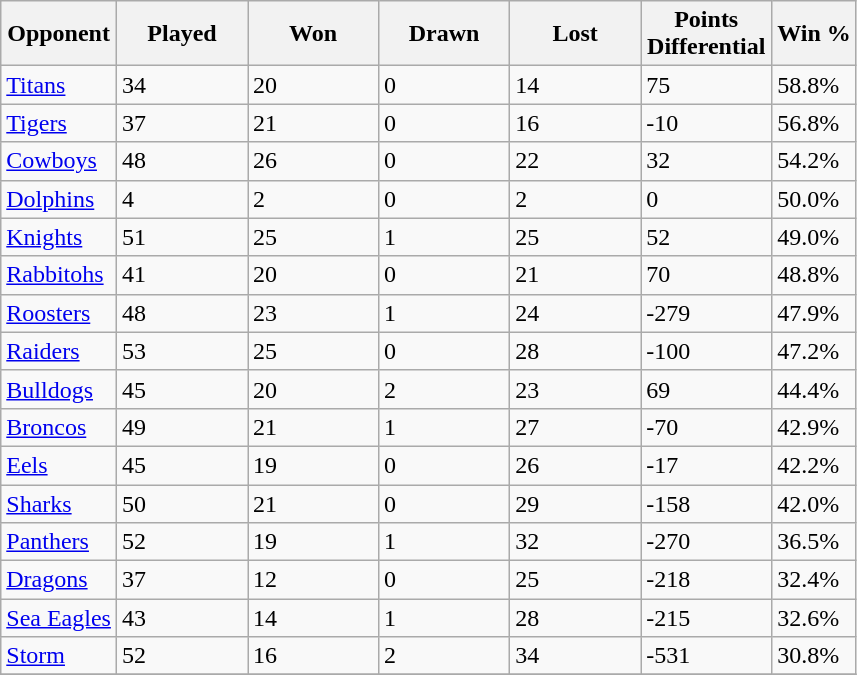<table class="wikitable sortable defaultcenter col1left">
<tr>
<th>Opponent</th>
<th style="width:5em">Played</th>
<th style="width:5em">Won</th>
<th style="width:5em">Drawn</th>
<th style="width:5em">Lost</th>
<th style="width:5em">Points Differential</th>
<th>Win %</th>
</tr>
<tr>
<td> <a href='#'>Titans</a></td>
<td>34</td>
<td>20</td>
<td>0</td>
<td>14</td>
<td>75</td>
<td>58.8%</td>
</tr>
<tr>
<td> <a href='#'>Tigers</a></td>
<td>37</td>
<td>21</td>
<td>0</td>
<td>16</td>
<td>-10</td>
<td>56.8%</td>
</tr>
<tr>
<td> <a href='#'>Cowboys</a></td>
<td>48</td>
<td>26</td>
<td>0</td>
<td>22</td>
<td>32</td>
<td>54.2%</td>
</tr>
<tr>
<td> <a href='#'>Dolphins</a></td>
<td>4</td>
<td>2</td>
<td>0</td>
<td>2</td>
<td>0</td>
<td>50.0%</td>
</tr>
<tr>
<td> <a href='#'>Knights</a></td>
<td>51</td>
<td>25</td>
<td>1</td>
<td>25</td>
<td>52</td>
<td>49.0%</td>
</tr>
<tr>
<td> <a href='#'>Rabbitohs</a></td>
<td>41</td>
<td>20</td>
<td>0</td>
<td>21</td>
<td>70</td>
<td>48.8%</td>
</tr>
<tr>
<td> <a href='#'>Roosters</a></td>
<td>48</td>
<td>23</td>
<td>1</td>
<td>24</td>
<td>-279</td>
<td>47.9%</td>
</tr>
<tr>
<td> <a href='#'>Raiders</a></td>
<td>53</td>
<td>25</td>
<td>0</td>
<td>28</td>
<td>-100</td>
<td>47.2%</td>
</tr>
<tr>
<td> <a href='#'>Bulldogs</a></td>
<td>45</td>
<td>20</td>
<td>2</td>
<td>23</td>
<td>69</td>
<td>44.4%</td>
</tr>
<tr>
<td> <a href='#'>Broncos</a></td>
<td>49</td>
<td>21</td>
<td>1</td>
<td>27</td>
<td>-70</td>
<td>42.9%</td>
</tr>
<tr>
<td> <a href='#'>Eels</a></td>
<td>45</td>
<td>19</td>
<td>0</td>
<td>26</td>
<td>-17</td>
<td>42.2%</td>
</tr>
<tr>
<td> <a href='#'>Sharks</a></td>
<td>50</td>
<td>21</td>
<td>0</td>
<td>29</td>
<td>-158</td>
<td>42.0%</td>
</tr>
<tr>
<td> <a href='#'>Panthers</a></td>
<td>52</td>
<td>19</td>
<td>1</td>
<td>32</td>
<td>-270</td>
<td>36.5%</td>
</tr>
<tr>
<td> <a href='#'>Dragons</a></td>
<td>37</td>
<td>12</td>
<td>0</td>
<td>25</td>
<td>-218</td>
<td>32.4%</td>
</tr>
<tr>
<td> <a href='#'>Sea Eagles</a></td>
<td>43</td>
<td>14</td>
<td>1</td>
<td>28</td>
<td>-215</td>
<td>32.6%</td>
</tr>
<tr>
<td> <a href='#'>Storm</a></td>
<td>52</td>
<td>16</td>
<td>2</td>
<td>34</td>
<td>-531</td>
<td>30.8%</td>
</tr>
<tr class="sortbottom">
</tr>
</table>
